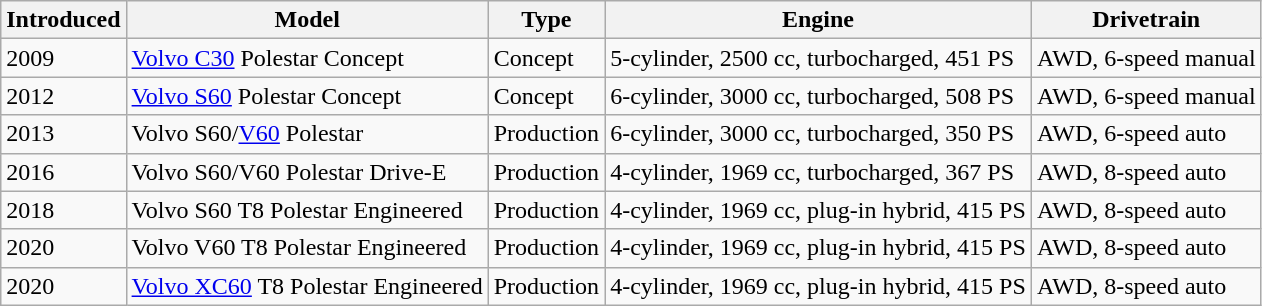<table class="wikitable">
<tr>
<th>Introduced</th>
<th>Model</th>
<th>Type</th>
<th>Engine</th>
<th>Drivetrain</th>
</tr>
<tr>
<td>2009</td>
<td><a href='#'>Volvo C30</a> Polestar Concept</td>
<td>Concept</td>
<td>5-cylinder, 2500 cc, turbocharged, 451 PS</td>
<td>AWD, 6-speed manual</td>
</tr>
<tr>
<td>2012</td>
<td><a href='#'>Volvo S60</a> Polestar Concept</td>
<td>Concept</td>
<td>6-cylinder, 3000 cc, turbocharged, 508 PS</td>
<td>AWD, 6-speed manual</td>
</tr>
<tr>
<td>2013</td>
<td>Volvo S60/<a href='#'>V60</a> Polestar</td>
<td>Production</td>
<td>6-cylinder, 3000 cc, turbocharged, 350 PS</td>
<td>AWD, 6-speed auto</td>
</tr>
<tr>
<td>2016</td>
<td>Volvo S60/V60 Polestar Drive-E</td>
<td>Production</td>
<td>4-cylinder, 1969 cc, turbocharged, 367 PS</td>
<td>AWD, 8-speed auto</td>
</tr>
<tr>
<td>2018</td>
<td>Volvo S60 T8 Polestar Engineered</td>
<td>Production</td>
<td>4-cylinder, 1969 cc, plug-in hybrid, 415 PS</td>
<td>AWD, 8-speed auto</td>
</tr>
<tr>
<td>2020</td>
<td>Volvo V60 T8 Polestar Engineered</td>
<td>Production</td>
<td>4-cylinder, 1969 cc, plug-in hybrid, 415 PS</td>
<td>AWD, 8-speed auto</td>
</tr>
<tr>
<td>2020</td>
<td><a href='#'>Volvo XC60</a> T8 Polestar Engineered</td>
<td>Production</td>
<td>4-cylinder, 1969 cc, plug-in hybrid, 415 PS</td>
<td>AWD, 8-speed auto</td>
</tr>
</table>
